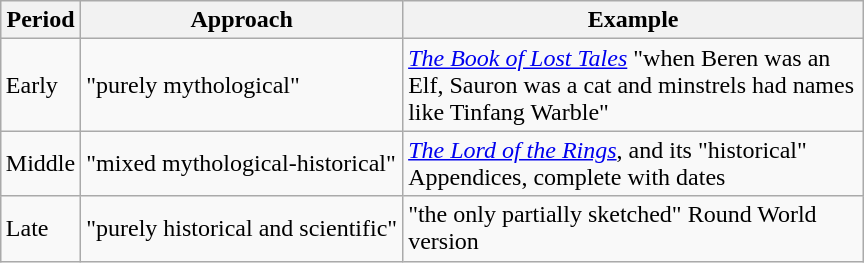<table class="wikitable" style="margin: 1em auto;">
<tr>
<th>Period</th>
<th>Approach</th>
<th style="width: 300px;">Example</th>
</tr>
<tr>
<td>Early</td>
<td>"purely mythological"</td>
<td><em><a href='#'>The Book of Lost Tales</a></em> "when Beren was an Elf, Sauron was a cat and minstrels had names like Tinfang Warble"</td>
</tr>
<tr>
<td>Middle</td>
<td>"mixed mythological-historical"</td>
<td><em><a href='#'>The Lord of the Rings</a></em>, and its "historical" Appendices, complete with dates</td>
</tr>
<tr>
<td>Late</td>
<td>"purely historical and scientific"</td>
<td>"the only partially sketched" Round World version</td>
</tr>
</table>
